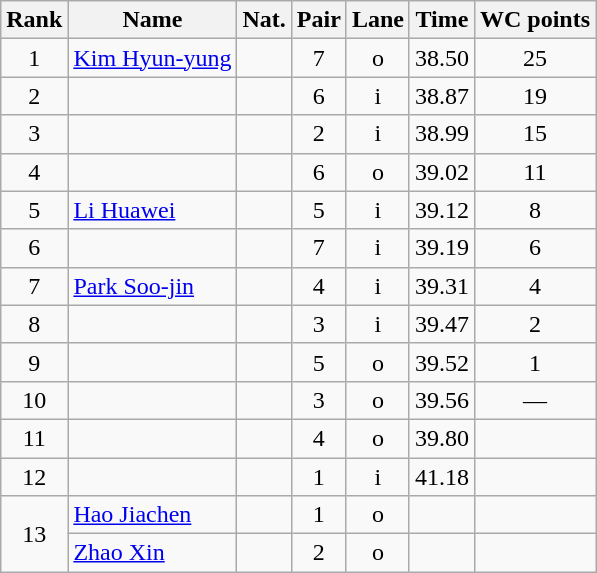<table class="wikitable sortable" style="text-align:center">
<tr>
<th>Rank</th>
<th>Name</th>
<th>Nat.</th>
<th>Pair</th>
<th>Lane</th>
<th>Time</th>
<th>WC points</th>
</tr>
<tr>
<td>1</td>
<td align=left><a href='#'>Kim Hyun-yung</a></td>
<td></td>
<td>7</td>
<td>o</td>
<td>38.50</td>
<td>25</td>
</tr>
<tr>
<td>2</td>
<td align=left></td>
<td></td>
<td>6</td>
<td>i</td>
<td>38.87</td>
<td>19</td>
</tr>
<tr>
<td>3</td>
<td align=left></td>
<td></td>
<td>2</td>
<td>i</td>
<td>38.99</td>
<td>15</td>
</tr>
<tr>
<td>4</td>
<td align=left></td>
<td></td>
<td>6</td>
<td>o</td>
<td>39.02</td>
<td>11</td>
</tr>
<tr>
<td>5</td>
<td align=left><a href='#'>Li Huawei</a></td>
<td></td>
<td>5</td>
<td>i</td>
<td>39.12</td>
<td>8</td>
</tr>
<tr>
<td>6</td>
<td align=left></td>
<td></td>
<td>7</td>
<td>i</td>
<td>39.19</td>
<td>6</td>
</tr>
<tr>
<td>7</td>
<td align=left><a href='#'>Park Soo-jin</a></td>
<td></td>
<td>4</td>
<td>i</td>
<td>39.31</td>
<td>4</td>
</tr>
<tr>
<td>8</td>
<td align=left></td>
<td></td>
<td>3</td>
<td>i</td>
<td>39.47</td>
<td>2</td>
</tr>
<tr>
<td>9</td>
<td align=left></td>
<td></td>
<td>5</td>
<td>o</td>
<td>39.52</td>
<td>1</td>
</tr>
<tr>
<td>10</td>
<td align=left></td>
<td></td>
<td>3</td>
<td>o</td>
<td>39.56</td>
<td>—</td>
</tr>
<tr>
<td>11</td>
<td align=left></td>
<td></td>
<td>4</td>
<td>o</td>
<td>39.80</td>
<td></td>
</tr>
<tr>
<td>12</td>
<td align=left></td>
<td></td>
<td>1</td>
<td>i</td>
<td>41.18</td>
<td></td>
</tr>
<tr>
<td rowspan=2>13</td>
<td align=left><a href='#'>Hao Jiachen</a></td>
<td></td>
<td>1</td>
<td>o</td>
<td></td>
<td></td>
</tr>
<tr>
<td align=left><a href='#'>Zhao Xin</a></td>
<td></td>
<td>2</td>
<td>o</td>
<td></td>
<td></td>
</tr>
</table>
